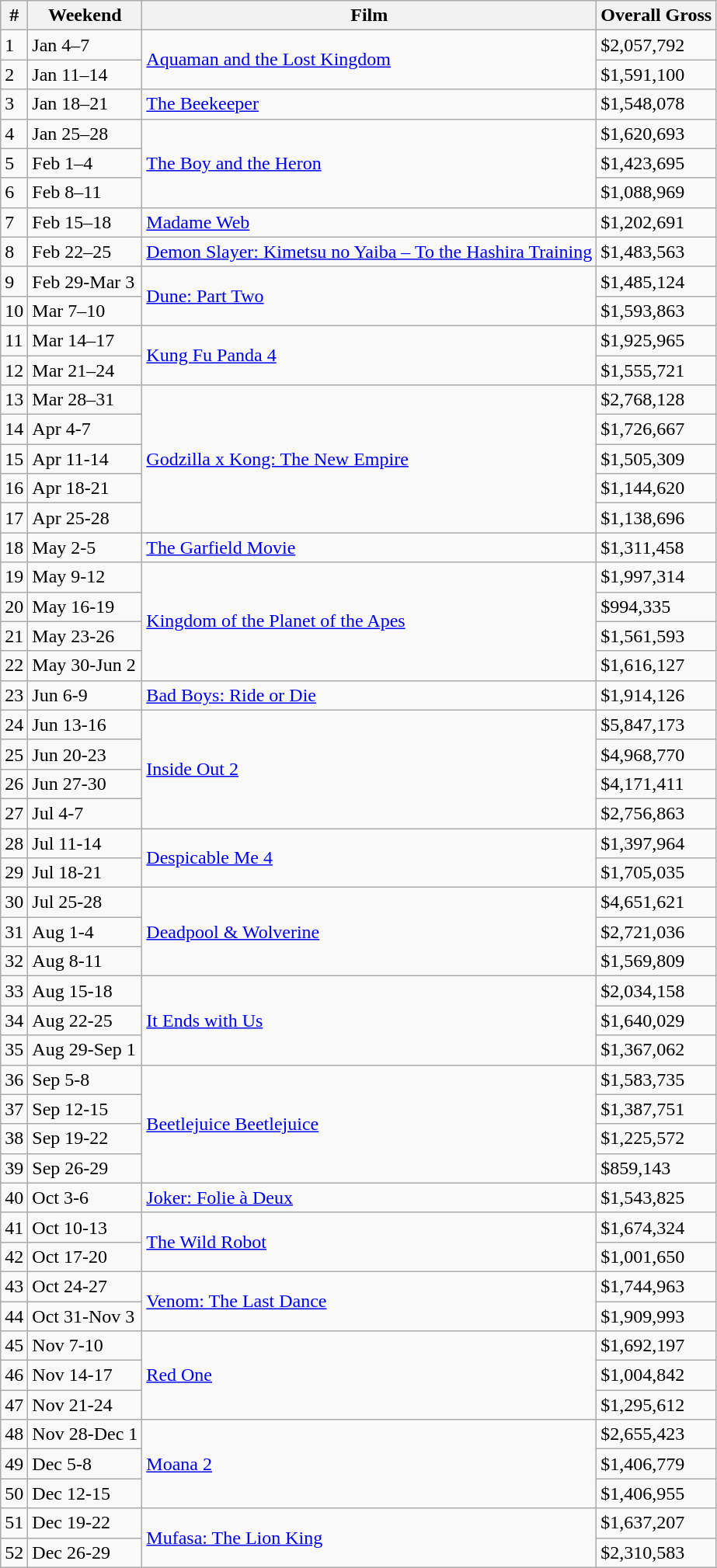<table class="wikitable sortable">
<tr>
<th>#</th>
<th>Weekend</th>
<th>Film</th>
<th>Overall Gross</th>
</tr>
<tr>
<td>1</td>
<td>Jan 4–7</td>
<td rowspan="2"><a href='#'>Aquaman and the Lost Kingdom</a></td>
<td>$2,057,792</td>
</tr>
<tr>
<td>2</td>
<td>Jan 11–14</td>
<td>$1,591,100</td>
</tr>
<tr>
<td>3</td>
<td>Jan 18–21</td>
<td><a href='#'>The Beekeeper</a></td>
<td>$1,548,078</td>
</tr>
<tr>
<td>4</td>
<td>Jan 25–28</td>
<td rowspan="3"><a href='#'>The Boy and the Heron</a></td>
<td>$1,620,693</td>
</tr>
<tr>
<td>5</td>
<td>Feb 1–4</td>
<td>$1,423,695</td>
</tr>
<tr>
<td>6</td>
<td>Feb 8–11</td>
<td>$1,088,969</td>
</tr>
<tr>
<td>7</td>
<td>Feb 15–18</td>
<td><a href='#'>Madame Web</a></td>
<td>$1,202,691</td>
</tr>
<tr>
<td>8</td>
<td>Feb 22–25</td>
<td><a href='#'>Demon Slayer: Kimetsu no Yaiba – To the Hashira Training</a></td>
<td>$1,483,563</td>
</tr>
<tr>
<td>9</td>
<td>Feb 29-Mar 3</td>
<td rowspan="2"><a href='#'>Dune: Part Two</a></td>
<td>$1,485,124</td>
</tr>
<tr>
<td>10</td>
<td>Mar 7–10</td>
<td>$1,593,863</td>
</tr>
<tr>
<td>11</td>
<td>Mar 14–17</td>
<td rowspan="2"><a href='#'>Kung Fu Panda 4</a></td>
<td>$1,925,965</td>
</tr>
<tr>
<td>12</td>
<td>Mar 21–24</td>
<td>$1,555,721</td>
</tr>
<tr>
<td>13</td>
<td>Mar 28–31</td>
<td rowspan="5"><a href='#'>Godzilla x Kong: The New Empire</a></td>
<td>$2,768,128</td>
</tr>
<tr>
<td>14</td>
<td>Apr 4-7</td>
<td>$1,726,667</td>
</tr>
<tr>
<td>15</td>
<td>Apr 11-14</td>
<td>$1,505,309</td>
</tr>
<tr>
<td>16</td>
<td>Apr 18-21</td>
<td>$1,144,620</td>
</tr>
<tr>
<td>17</td>
<td>Apr 25-28</td>
<td>$1,138,696</td>
</tr>
<tr>
<td>18</td>
<td>May 2-5</td>
<td><a href='#'>The Garfield Movie</a></td>
<td>$1,311,458</td>
</tr>
<tr>
<td>19</td>
<td>May 9-12</td>
<td rowspan="4"><a href='#'>Kingdom of the Planet of the Apes</a></td>
<td>$1,997,314</td>
</tr>
<tr>
<td>20</td>
<td>May 16-19</td>
<td>$994,335</td>
</tr>
<tr>
<td>21</td>
<td>May 23-26</td>
<td>$1,561,593</td>
</tr>
<tr>
<td>22</td>
<td>May 30-Jun 2</td>
<td>$1,616,127</td>
</tr>
<tr>
<td>23</td>
<td>Jun 6-9</td>
<td><a href='#'>Bad Boys: Ride or Die</a></td>
<td>$1,914,126</td>
</tr>
<tr>
<td>24</td>
<td>Jun 13-16</td>
<td rowspan="4"><a href='#'>Inside Out 2</a></td>
<td>$5,847,173</td>
</tr>
<tr>
<td>25</td>
<td>Jun 20-23</td>
<td>$4,968,770</td>
</tr>
<tr>
<td>26</td>
<td>Jun 27-30</td>
<td>$4,171,411</td>
</tr>
<tr>
<td>27</td>
<td>Jul 4-7</td>
<td>$2,756,863</td>
</tr>
<tr>
<td>28</td>
<td>Jul 11-14</td>
<td rowspan="2"><a href='#'>Despicable Me 4</a></td>
<td>$1,397,964</td>
</tr>
<tr>
<td>29</td>
<td>Jul 18-21</td>
<td>$1,705,035</td>
</tr>
<tr>
<td>30</td>
<td>Jul 25-28</td>
<td rowspan="3"><a href='#'>Deadpool & Wolverine</a></td>
<td>$4,651,621</td>
</tr>
<tr>
<td>31</td>
<td>Aug 1-4</td>
<td>$2,721,036</td>
</tr>
<tr>
<td>32</td>
<td>Aug 8-11</td>
<td>$1,569,809</td>
</tr>
<tr>
<td>33</td>
<td>Aug 15-18</td>
<td rowspan="3"><a href='#'>It Ends with Us</a></td>
<td>$2,034,158</td>
</tr>
<tr>
<td>34</td>
<td>Aug 22-25</td>
<td>$1,640,029</td>
</tr>
<tr>
<td>35</td>
<td>Aug 29-Sep 1</td>
<td>$1,367,062</td>
</tr>
<tr>
<td>36</td>
<td>Sep 5-8</td>
<td rowspan="4"><a href='#'>Beetlejuice Beetlejuice</a></td>
<td>$1,583,735</td>
</tr>
<tr>
<td>37</td>
<td>Sep 12-15</td>
<td>$1,387,751</td>
</tr>
<tr>
<td>38</td>
<td>Sep 19-22</td>
<td>$1,225,572</td>
</tr>
<tr>
<td>39</td>
<td>Sep 26-29</td>
<td>$859,143</td>
</tr>
<tr>
<td>40</td>
<td>Oct 3-6</td>
<td><a href='#'>Joker: Folie à Deux</a></td>
<td>$1,543,825</td>
</tr>
<tr>
<td>41</td>
<td>Oct 10-13</td>
<td rowspan="2"><a href='#'>The Wild Robot</a></td>
<td>$1,674,324</td>
</tr>
<tr>
<td>42</td>
<td>Oct 17-20</td>
<td>$1,001,650</td>
</tr>
<tr>
<td>43</td>
<td>Oct 24-27</td>
<td rowspan="2"><a href='#'>Venom: The Last Dance</a></td>
<td>$1,744,963</td>
</tr>
<tr>
<td>44</td>
<td>Oct 31-Nov 3</td>
<td>$1,909,993</td>
</tr>
<tr>
<td>45</td>
<td>Nov 7-10</td>
<td rowspan="3"><a href='#'>Red One</a></td>
<td>$1,692,197</td>
</tr>
<tr>
<td>46</td>
<td>Nov 14-17</td>
<td>$1,004,842</td>
</tr>
<tr>
<td>47</td>
<td>Nov 21-24</td>
<td>$1,295,612</td>
</tr>
<tr>
<td>48</td>
<td>Nov 28-Dec 1</td>
<td rowspan="3"><a href='#'>Moana 2</a></td>
<td>$2,655,423</td>
</tr>
<tr>
<td>49</td>
<td>Dec 5-8</td>
<td>$1,406,779</td>
</tr>
<tr>
<td>50</td>
<td>Dec 12-15</td>
<td>$1,406,955</td>
</tr>
<tr>
<td>51</td>
<td>Dec 19-22</td>
<td rowspan="2"><a href='#'>Mufasa: The Lion King</a></td>
<td>$1,637,207</td>
</tr>
<tr>
<td>52</td>
<td>Dec 26-29</td>
<td>$2,310,583</td>
</tr>
</table>
